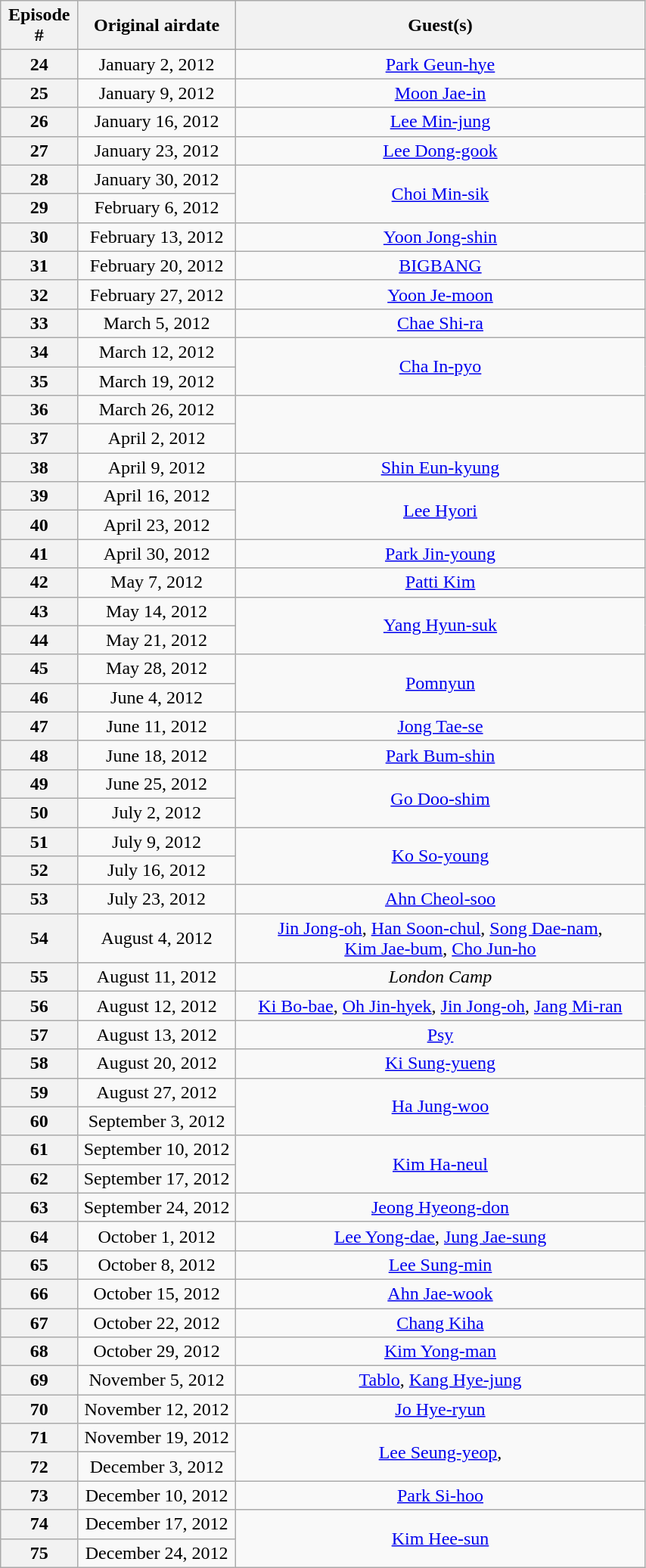<table class="wikitable" style="font-size:100%; text-align:center; width:45%;">
<tr>
<th width="1%">Episode #</th>
<th width="10%">Original airdate</th>
<th width="30%">Guest(s)</th>
</tr>
<tr>
<th>24</th>
<td>January 2, 2012</td>
<td><a href='#'>Park Geun-hye</a></td>
</tr>
<tr>
<th>25</th>
<td>January 9, 2012</td>
<td><a href='#'>Moon Jae-in</a></td>
</tr>
<tr>
<th>26</th>
<td>January 16, 2012</td>
<td><a href='#'>Lee Min-jung</a></td>
</tr>
<tr>
<th>27</th>
<td>January 23, 2012</td>
<td><a href='#'>Lee Dong-gook</a></td>
</tr>
<tr>
<th>28</th>
<td>January 30, 2012</td>
<td rowspan="2"><a href='#'>Choi Min-sik</a></td>
</tr>
<tr>
<th>29</th>
<td>February 6, 2012</td>
</tr>
<tr>
<th>30</th>
<td>February 13, 2012</td>
<td><a href='#'>Yoon Jong-shin</a></td>
</tr>
<tr>
<th>31</th>
<td>February 20, 2012</td>
<td><a href='#'>BIGBANG</a></td>
</tr>
<tr>
<th>32</th>
<td>February 27, 2012</td>
<td><a href='#'>Yoon Je-moon</a></td>
</tr>
<tr>
<th>33</th>
<td>March 5, 2012</td>
<td><a href='#'>Chae Shi-ra</a></td>
</tr>
<tr>
<th>34</th>
<td>March 12, 2012</td>
<td rowspan="2"><a href='#'>Cha In-pyo</a></td>
</tr>
<tr>
<th>35</th>
<td>March 19, 2012</td>
</tr>
<tr>
<th>36</th>
<td>March 26, 2012</td>
<td rowspan="2"></td>
</tr>
<tr>
<th>37</th>
<td>April 2, 2012</td>
</tr>
<tr>
<th>38</th>
<td>April 9, 2012</td>
<td><a href='#'>Shin Eun-kyung</a></td>
</tr>
<tr>
<th>39</th>
<td>April 16, 2012</td>
<td rowspan="2"><a href='#'>Lee Hyori</a></td>
</tr>
<tr>
<th>40</th>
<td>April 23, 2012</td>
</tr>
<tr>
<th>41</th>
<td>April 30, 2012</td>
<td><a href='#'>Park Jin-young</a></td>
</tr>
<tr>
<th>42</th>
<td>May 7, 2012</td>
<td><a href='#'>Patti Kim</a></td>
</tr>
<tr>
<th>43</th>
<td>May 14, 2012</td>
<td rowspan="2"><a href='#'>Yang Hyun-suk</a></td>
</tr>
<tr>
<th>44</th>
<td>May 21, 2012</td>
</tr>
<tr>
<th>45</th>
<td>May 28, 2012</td>
<td rowspan="2"><a href='#'>Pomnyun</a></td>
</tr>
<tr>
<th>46</th>
<td>June 4, 2012</td>
</tr>
<tr>
<th>47</th>
<td>June 11, 2012</td>
<td><a href='#'>Jong Tae-se</a></td>
</tr>
<tr>
<th>48</th>
<td>June 18, 2012</td>
<td><a href='#'>Park Bum-shin</a></td>
</tr>
<tr>
<th>49</th>
<td>June 25, 2012</td>
<td rowspan="2"><a href='#'>Go Doo-shim</a></td>
</tr>
<tr>
<th>50</th>
<td>July 2, 2012</td>
</tr>
<tr>
<th>51</th>
<td>July 9, 2012</td>
<td rowspan="2"><a href='#'>Ko So-young</a></td>
</tr>
<tr>
<th>52</th>
<td>July 16, 2012</td>
</tr>
<tr>
<th>53</th>
<td>July 23, 2012</td>
<td><a href='#'>Ahn Cheol-soo</a></td>
</tr>
<tr>
<th>54</th>
<td>August 4, 2012</td>
<td><a href='#'>Jin Jong-oh</a>, <a href='#'>Han Soon-chul</a>, <a href='#'>Song Dae-nam</a>,<br><a href='#'>Kim Jae-bum</a>, <a href='#'>Cho Jun-ho</a></td>
</tr>
<tr>
<th>55</th>
<td>August 11, 2012</td>
<td><em>London Camp</em></td>
</tr>
<tr>
<th>56</th>
<td>August 12, 2012</td>
<td><a href='#'>Ki Bo-bae</a>, <a href='#'>Oh Jin-hyek</a>, <a href='#'>Jin Jong-oh</a>, <a href='#'>Jang Mi-ran</a></td>
</tr>
<tr>
<th>57</th>
<td>August 13, 2012</td>
<td><a href='#'>Psy</a></td>
</tr>
<tr>
<th>58</th>
<td>August 20, 2012</td>
<td rowspan="2"><a href='#'>Ki Sung-yueng</a></td>
</tr>
<tr>
<th rowspan="2">59</th>
<td rowspan="2">August 27, 2012</td>
</tr>
<tr>
<td rowspan="2"><a href='#'>Ha Jung-woo</a></td>
</tr>
<tr>
<th>60</th>
<td>September 3, 2012</td>
</tr>
<tr>
<th>61</th>
<td>September 10, 2012</td>
<td rowspan="2"><a href='#'>Kim Ha-neul</a></td>
</tr>
<tr>
<th>62</th>
<td>September 17, 2012</td>
</tr>
<tr>
<th>63</th>
<td>September 24, 2012</td>
<td><a href='#'>Jeong Hyeong-don</a></td>
</tr>
<tr>
<th>64</th>
<td>October 1, 2012</td>
<td><a href='#'>Lee Yong-dae</a>, <a href='#'>Jung Jae-sung</a></td>
</tr>
<tr>
<th>65</th>
<td>October 8, 2012</td>
<td><a href='#'>Lee Sung-min</a></td>
</tr>
<tr>
<th>66</th>
<td>October 15, 2012</td>
<td><a href='#'>Ahn Jae-wook</a></td>
</tr>
<tr>
<th>67</th>
<td>October 22, 2012</td>
<td><a href='#'>Chang Kiha</a></td>
</tr>
<tr>
<th>68</th>
<td>October 29, 2012</td>
<td><a href='#'>Kim Yong-man</a></td>
</tr>
<tr>
<th>69</th>
<td>November 5, 2012</td>
<td><a href='#'>Tablo</a>, <a href='#'>Kang Hye-jung</a></td>
</tr>
<tr>
<th>70</th>
<td>November 12, 2012</td>
<td><a href='#'>Jo Hye-ryun</a></td>
</tr>
<tr>
<th>71</th>
<td>November 19, 2012</td>
<td rowspan=2><a href='#'>Lee Seung-yeop</a>, </td>
</tr>
<tr>
<th>72</th>
<td>December 3, 2012</td>
</tr>
<tr>
<th>73</th>
<td>December 10, 2012</td>
<td><a href='#'>Park Si-hoo</a></td>
</tr>
<tr>
<th>74</th>
<td>December 17, 2012</td>
<td rowspan="2"><a href='#'>Kim Hee-sun</a></td>
</tr>
<tr>
<th>75</th>
<td>December 24, 2012</td>
</tr>
</table>
